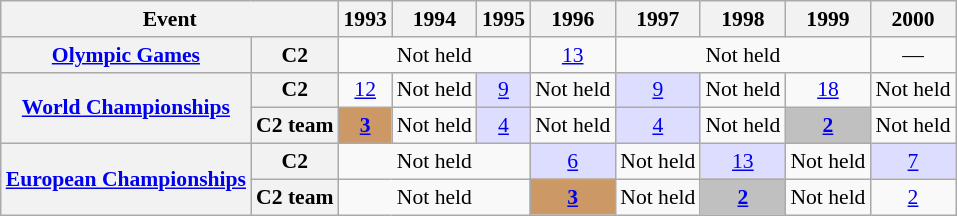<table class="wikitable plainrowheaders" style=font-size:90%>
<tr>
<th scope="col" colspan=2>Event</th>
<th scope="col">1993</th>
<th scope="col">1994</th>
<th scope="col">1995</th>
<th scope="col">1996</th>
<th scope="col">1997</th>
<th scope="col">1998</th>
<th scope="col">1999</th>
<th scope="col">2000</th>
</tr>
<tr style="text-align:center;">
<th scope="row"><a href='#'>Olympic Games</a></th>
<th scope="row">C2</th>
<td colspan=3>Not held</td>
<td><a href='#'>13</a></td>
<td colspan=3>Not held</td>
<td>—</td>
</tr>
<tr style="text-align:center;">
<th scope="row" rowspan=2><a href='#'>World Championships</a></th>
<th scope="row">C2</th>
<td><a href='#'>12</a></td>
<td>Not held</td>
<td style="background:#ddf;"><a href='#'>9</a></td>
<td>Not held</td>
<td style="background:#ddf;"><a href='#'>9</a></td>
<td>Not held</td>
<td><a href='#'>18</a></td>
<td>Not held</td>
</tr>
<tr style="text-align:center;">
<th scope="row">C2 team</th>
<td style="background:#cc9966;"><a href='#'><strong>3</strong></a></td>
<td>Not held</td>
<td style="background:#ddf;"><a href='#'>4</a></td>
<td>Not held</td>
<td style="background:#ddf;"><a href='#'>4</a></td>
<td>Not held</td>
<td style="background:silver;"><a href='#'><strong>2</strong></a></td>
<td>Not held</td>
</tr>
<tr style="text-align:center;">
<th scope="row" rowspan=2><a href='#'>European Championships</a></th>
<th scope="row">C2</th>
<td colspan=3>Not held</td>
<td style="background:#ddf;"><a href='#'>6</a></td>
<td>Not held</td>
<td style="background:#ddf;"><a href='#'>13</a></td>
<td>Not held</td>
<td style="background:#ddf;"><a href='#'>7</a></td>
</tr>
<tr style="text-align:center;">
<th scope="row">C2 team</th>
<td colspan=3>Not held</td>
<td style="background:#cc9966;"><a href='#'><strong>3</strong></a></td>
<td>Not held</td>
<td style="background:silver;"><a href='#'><strong>2</strong></a></td>
<td>Not held</td>
<td><a href='#'>2</a></td>
</tr>
</table>
